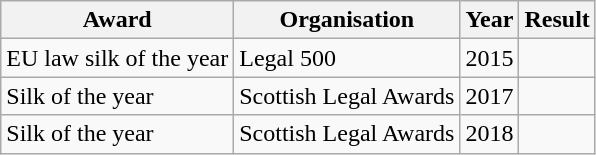<table class="wikitable">
<tr>
<th>Award</th>
<th>Organisation</th>
<th>Year</th>
<th>Result</th>
</tr>
<tr>
<td>EU law silk of the year</td>
<td>Legal 500</td>
<td>2015</td>
<td></td>
</tr>
<tr>
<td>Silk of the year</td>
<td>Scottish Legal Awards</td>
<td>2017</td>
<td></td>
</tr>
<tr>
<td>Silk of the year</td>
<td>Scottish Legal Awards</td>
<td>2018</td>
<td></td>
</tr>
</table>
